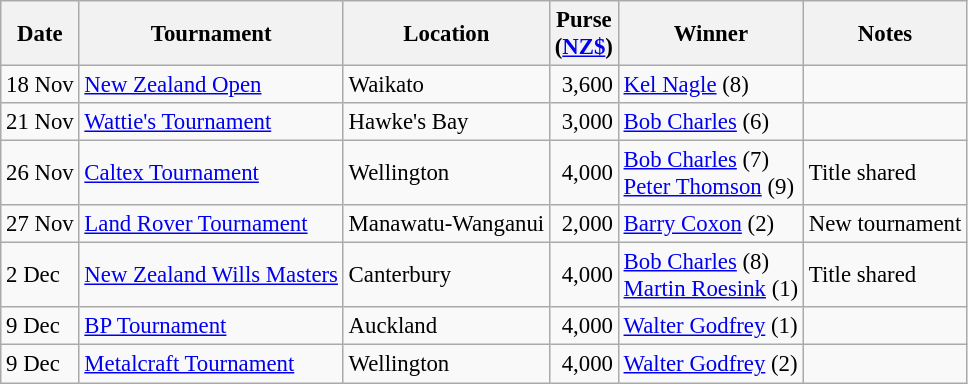<table class="wikitable" style="font-size:95%">
<tr>
<th>Date</th>
<th>Tournament</th>
<th>Location</th>
<th>Purse<br>(<a href='#'>NZ$</a>)</th>
<th>Winner</th>
<th>Notes</th>
</tr>
<tr>
<td>18 Nov</td>
<td><a href='#'>New Zealand Open</a></td>
<td>Waikato</td>
<td align=right>3,600</td>
<td> <a href='#'>Kel Nagle</a> (8)</td>
<td></td>
</tr>
<tr>
<td>21 Nov</td>
<td><a href='#'>Wattie's Tournament</a></td>
<td>Hawke's Bay</td>
<td align=right>3,000</td>
<td> <a href='#'>Bob Charles</a> (6)</td>
<td></td>
</tr>
<tr>
<td>26 Nov</td>
<td><a href='#'>Caltex Tournament</a></td>
<td>Wellington</td>
<td align=right>4,000</td>
<td> <a href='#'>Bob Charles</a> (7)<br> <a href='#'>Peter Thomson</a> (9)</td>
<td>Title shared</td>
</tr>
<tr>
<td>27 Nov</td>
<td><a href='#'>Land Rover Tournament</a></td>
<td>Manawatu-Wanganui</td>
<td align=right>2,000</td>
<td> <a href='#'>Barry Coxon</a> (2)</td>
<td>New tournament</td>
</tr>
<tr>
<td>2 Dec</td>
<td><a href='#'>New Zealand Wills Masters</a></td>
<td>Canterbury</td>
<td align=right>4,000</td>
<td> <a href='#'>Bob Charles</a> (8)<br> <a href='#'>Martin Roesink</a> (1)</td>
<td>Title shared</td>
</tr>
<tr>
<td>9 Dec</td>
<td><a href='#'>BP Tournament</a></td>
<td>Auckland</td>
<td align=right>4,000</td>
<td> <a href='#'>Walter Godfrey</a> (1)</td>
<td></td>
</tr>
<tr>
<td>9 Dec</td>
<td><a href='#'>Metalcraft Tournament</a></td>
<td>Wellington</td>
<td align=right>4,000</td>
<td> <a href='#'>Walter Godfrey</a> (2)</td>
<td></td>
</tr>
</table>
